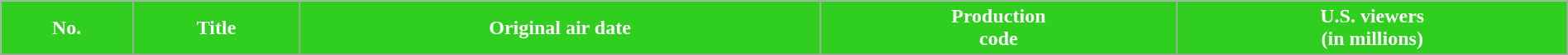<table class="wikitable plainrowheaders" style="width:100%;margin:auto;">
<tr>
<th scope="col" style="background:#2fce1f; color:#fff;">No.</th>
<th scope="col" style="background:#2fce1f; color:#fff;">Title</th>
<th scope="col" style="background:#2fce1f; color:#fff;">Original air date</th>
<th scope="col" style="background:#2fce1f; color:#fff;">Production<br>code</th>
<th scope="col" style="background:#2fce1f; color:#fff;">U.S. viewers<br>(in millions)<br>




</th>
</tr>
</table>
